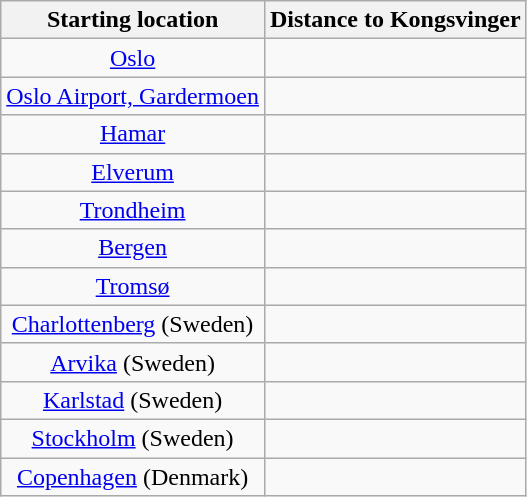<table class=wikitable style="text-align:center;">
<tr>
<th>Starting location</th>
<th>Distance to Kongsvinger</th>
</tr>
<tr>
<td><a href='#'>Oslo</a></td>
<td></td>
</tr>
<tr>
<td><a href='#'>Oslo Airport, Gardermoen</a></td>
<td></td>
</tr>
<tr>
<td><a href='#'>Hamar</a></td>
<td></td>
</tr>
<tr>
<td><a href='#'>Elverum</a></td>
<td></td>
</tr>
<tr>
<td><a href='#'>Trondheim</a></td>
<td></td>
</tr>
<tr>
<td><a href='#'>Bergen</a></td>
<td></td>
</tr>
<tr>
<td><a href='#'>Tromsø</a></td>
<td></td>
</tr>
<tr>
<td><a href='#'>Charlottenberg</a> (Sweden)</td>
<td></td>
</tr>
<tr>
<td><a href='#'>Arvika</a> (Sweden)</td>
<td></td>
</tr>
<tr>
<td><a href='#'>Karlstad</a> (Sweden)</td>
<td></td>
</tr>
<tr>
<td><a href='#'>Stockholm</a> (Sweden)</td>
<td></td>
</tr>
<tr>
<td><a href='#'>Copenhagen</a> (Denmark)</td>
<td></td>
</tr>
</table>
